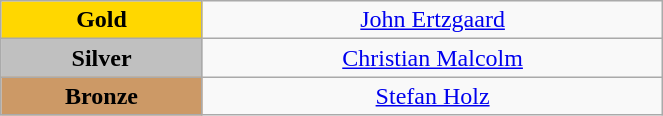<table class="wikitable" style="text-align:center; " width="35%">
<tr>
<td bgcolor="gold"><strong>Gold</strong></td>
<td><a href='#'>John Ertzgaard</a><br>  <small><em></em></small></td>
</tr>
<tr>
<td bgcolor="silver"><strong>Silver</strong></td>
<td><a href='#'>Christian Malcolm</a><br>  <small><em></em></small></td>
</tr>
<tr>
<td bgcolor="CC9966"><strong>Bronze</strong></td>
<td><a href='#'>Stefan Holz</a><br>  <small><em></em></small></td>
</tr>
</table>
